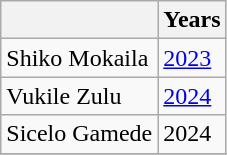<table class="wikitable collapsible">
<tr>
<th></th>
<th>Years</th>
</tr>
<tr>
<td>Shiko Mokaila</td>
<td><a href='#'>2023</a></td>
</tr>
<tr>
<td>Vukile Zulu</td>
<td><a href='#'>2024</a></td>
</tr>
<tr>
<td>Sicelo Gamede</td>
<td>2024</td>
</tr>
<tr>
</tr>
</table>
